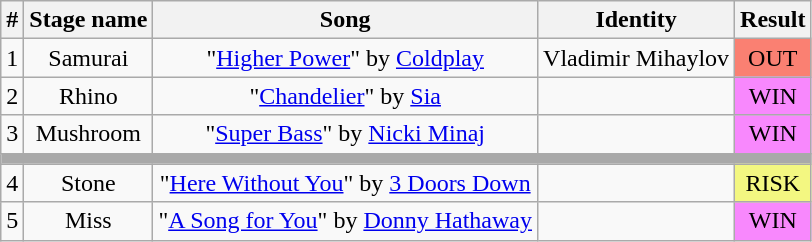<table class="wikitable plainrowheaders" style="text-align: center;">
<tr>
<th>#</th>
<th>Stage name</th>
<th>Song</th>
<th>Identity</th>
<th>Result</th>
</tr>
<tr>
<td>1</td>
<td>Samurai</td>
<td>"<a href='#'>Higher Power</a>" by <a href='#'>Coldplay</a></td>
<td>Vladimir Mihaylov</td>
<td bgcolor=salmon>OUT</td>
</tr>
<tr>
<td>2</td>
<td>Rhino</td>
<td>"<a href='#'>Chandelier</a>" by <a href='#'>Sia</a></td>
<td></td>
<td bgcolor="#F888FD">WIN</td>
</tr>
<tr>
<td>3</td>
<td>Mushroom</td>
<td>"<a href='#'>Super Bass</a>" by <a href='#'>Nicki Minaj</a></td>
<td></td>
<td bgcolor="#F888FD">WIN</td>
</tr>
<tr>
<td colspan="5" style="background:darkgray"></td>
</tr>
<tr>
<td>4</td>
<td>Stone</td>
<td>"<a href='#'>Here Without You</a>" by <a href='#'>3 Doors Down</a></td>
<td></td>
<td bgcolor="#F3F781">RISK</td>
</tr>
<tr>
<td>5</td>
<td>Miss</td>
<td>"<a href='#'>A Song for You</a>" by <a href='#'>Donny Hathaway</a></td>
<td></td>
<td bgcolor="#F888FD">WIN</td>
</tr>
</table>
